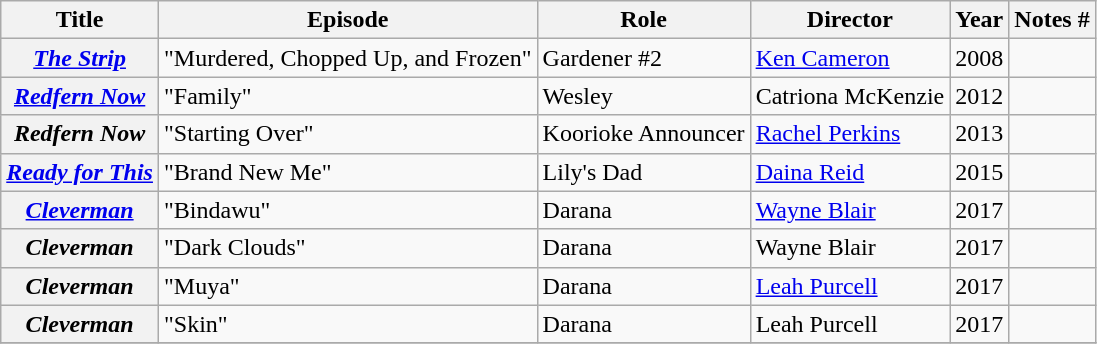<table class="wikitable plainrowheaders sortable">
<tr>
<th scope="col" class="unsortable">Title</th>
<th scope="col">Episode</th>
<th scope="col">Role</th>
<th scope="col">Director</th>
<th scope="col">Year</th>
<th scope="col" class="unsortable">Notes #</th>
</tr>
<tr>
<th scope="row"><em><a href='#'>The Strip</a></em></th>
<td>"Murdered, Chopped Up, and Frozen"</td>
<td>Gardener #2</td>
<td><a href='#'>Ken Cameron</a></td>
<td>2008</td>
<td></td>
</tr>
<tr>
<th scope="row"><em><a href='#'>Redfern Now</a></em></th>
<td>"Family"</td>
<td>Wesley</td>
<td>Catriona McKenzie</td>
<td>2012</td>
<td></td>
</tr>
<tr>
<th scope="row"><em>Redfern Now</em></th>
<td>"Starting Over"</td>
<td>Koorioke Announcer</td>
<td><a href='#'>Rachel Perkins</a></td>
<td>2013</td>
<td></td>
</tr>
<tr>
<th scope="row"><em><a href='#'>Ready for This</a></em></th>
<td>"Brand New Me"</td>
<td>Lily's Dad</td>
<td><a href='#'>Daina Reid</a></td>
<td>2015</td>
<td></td>
</tr>
<tr>
<th scope="row"><em><a href='#'>Cleverman</a></em></th>
<td>"Bindawu"</td>
<td>Darana</td>
<td><a href='#'>Wayne Blair</a></td>
<td>2017</td>
<td></td>
</tr>
<tr>
<th scope="row"><em>Cleverman</em></th>
<td>"Dark Clouds"</td>
<td>Darana</td>
<td>Wayne Blair</td>
<td>2017</td>
<td></td>
</tr>
<tr>
<th scope="row"><em>Cleverman</em></th>
<td>"Muya"</td>
<td>Darana</td>
<td><a href='#'>Leah Purcell</a></td>
<td>2017</td>
<td></td>
</tr>
<tr>
<th scope="row"><em>Cleverman</em></th>
<td>"Skin"</td>
<td>Darana</td>
<td>Leah Purcell</td>
<td>2017</td>
<td></td>
</tr>
<tr>
</tr>
</table>
